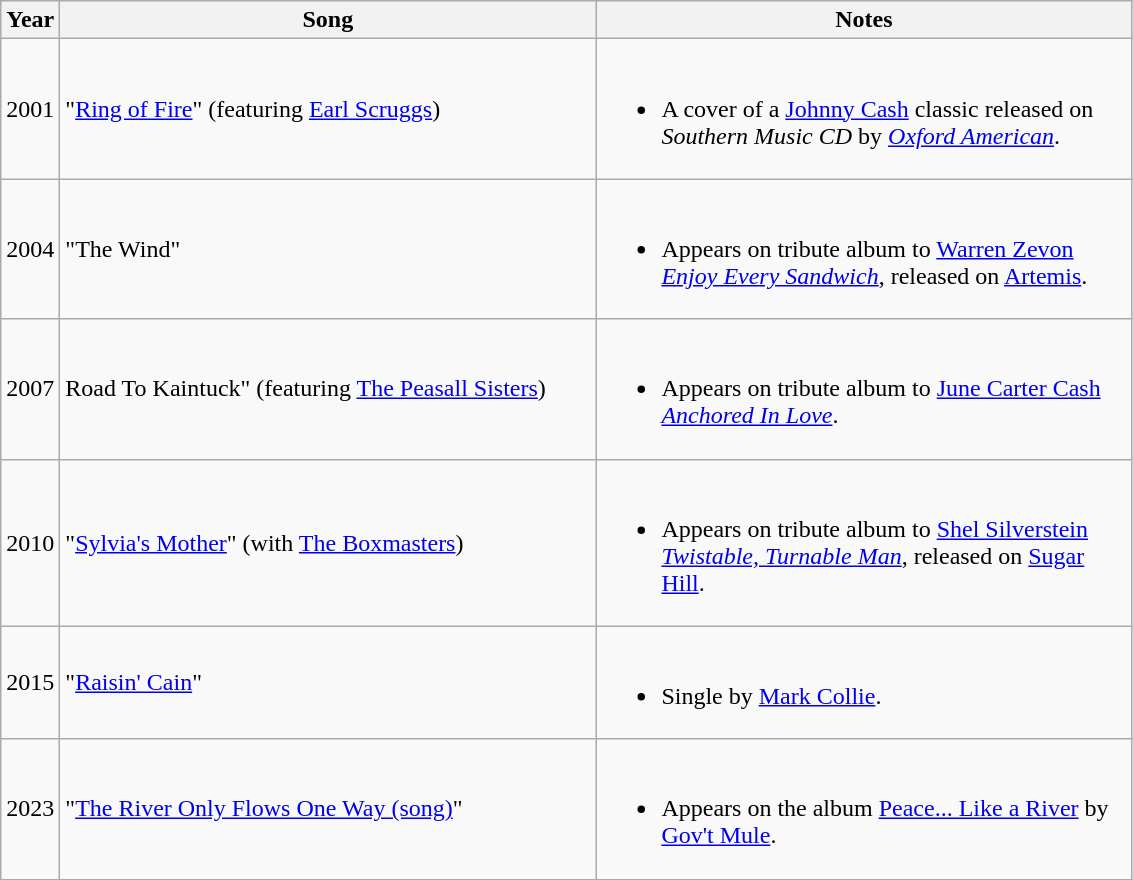<table class="wikitable">
<tr>
<th>Year</th>
<th width=350>Song</th>
<th width=350>Notes</th>
</tr>
<tr>
<td>2001</td>
<td>"<a href='#'>Ring of Fire</a>" (featuring <a href='#'>Earl Scruggs</a>)</td>
<td><br><ul><li>A cover of a <a href='#'>Johnny Cash</a> classic released on <em>Southern Music CD</em> by <em><a href='#'>Oxford American</a></em>.</li></ul></td>
</tr>
<tr>
<td>2004</td>
<td>"The Wind"</td>
<td><br><ul><li>Appears on tribute album to <a href='#'>Warren Zevon</a> <em><a href='#'>Enjoy Every Sandwich</a></em>, released on <a href='#'>Artemis</a>.</li></ul></td>
</tr>
<tr>
<td>2007</td>
<td "Road To Kaintuck (song)>Road To Kaintuck" (featuring <a href='#'>The Peasall Sisters</a>)</td>
<td><br><ul><li>Appears on tribute album to <a href='#'>June Carter Cash</a> <em><a href='#'>Anchored In Love</a></em>.</li></ul></td>
</tr>
<tr>
<td>2010</td>
<td>"<a href='#'>Sylvia's Mother</a>" (with <a href='#'>The Boxmasters</a>)</td>
<td><br><ul><li>Appears on tribute album to <a href='#'>Shel Silverstein</a> <em><a href='#'>Twistable, Turnable Man</a></em>, released on <a href='#'>Sugar Hill</a>.</li></ul></td>
</tr>
<tr>
<td>2015</td>
<td>"<a href='#'>Raisin' Cain</a>"</td>
<td><br><ul><li>Single by <a href='#'>Mark Collie</a>.</li></ul></td>
</tr>
<tr>
<td>2023</td>
<td>"<a href='#'>The River Only Flows One Way (song)</a>"</td>
<td><br><ul><li>Appears on the album <a href='#'>Peace... Like a River</a> by <a href='#'>Gov't Mule</a>.</li></ul></td>
</tr>
</table>
